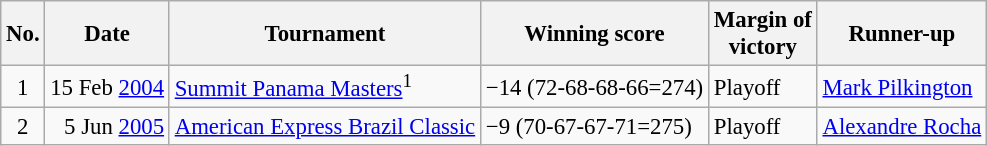<table class="wikitable" style="font-size:95%;">
<tr>
<th>No.</th>
<th>Date</th>
<th>Tournament</th>
<th>Winning score</th>
<th>Margin of<br>victory</th>
<th>Runner-up</th>
</tr>
<tr>
<td align=center>1</td>
<td align=right>15 Feb <a href='#'>2004</a></td>
<td><a href='#'>Summit Panama Masters</a><sup>1</sup></td>
<td>−14 (72-68-68-66=274)</td>
<td>Playoff</td>
<td> <a href='#'>Mark Pilkington</a></td>
</tr>
<tr>
<td align=center>2</td>
<td align=right>5 Jun <a href='#'>2005</a></td>
<td><a href='#'>American Express Brazil Classic</a></td>
<td>−9 (70-67-67-71=275)</td>
<td>Playoff</td>
<td> <a href='#'>Alexandre Rocha</a></td>
</tr>
</table>
